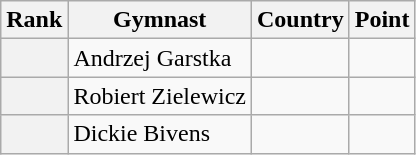<table class="wikitable sortable">
<tr>
<th>Rank</th>
<th>Gymnast</th>
<th>Country</th>
<th>Point</th>
</tr>
<tr>
<th></th>
<td>Andrzej Garstka</td>
<td></td>
<td></td>
</tr>
<tr>
<th></th>
<td>Robiert Zielewicz</td>
<td></td>
<td></td>
</tr>
<tr>
<th></th>
<td>Dickie Bivens</td>
<td></td>
<td></td>
</tr>
</table>
